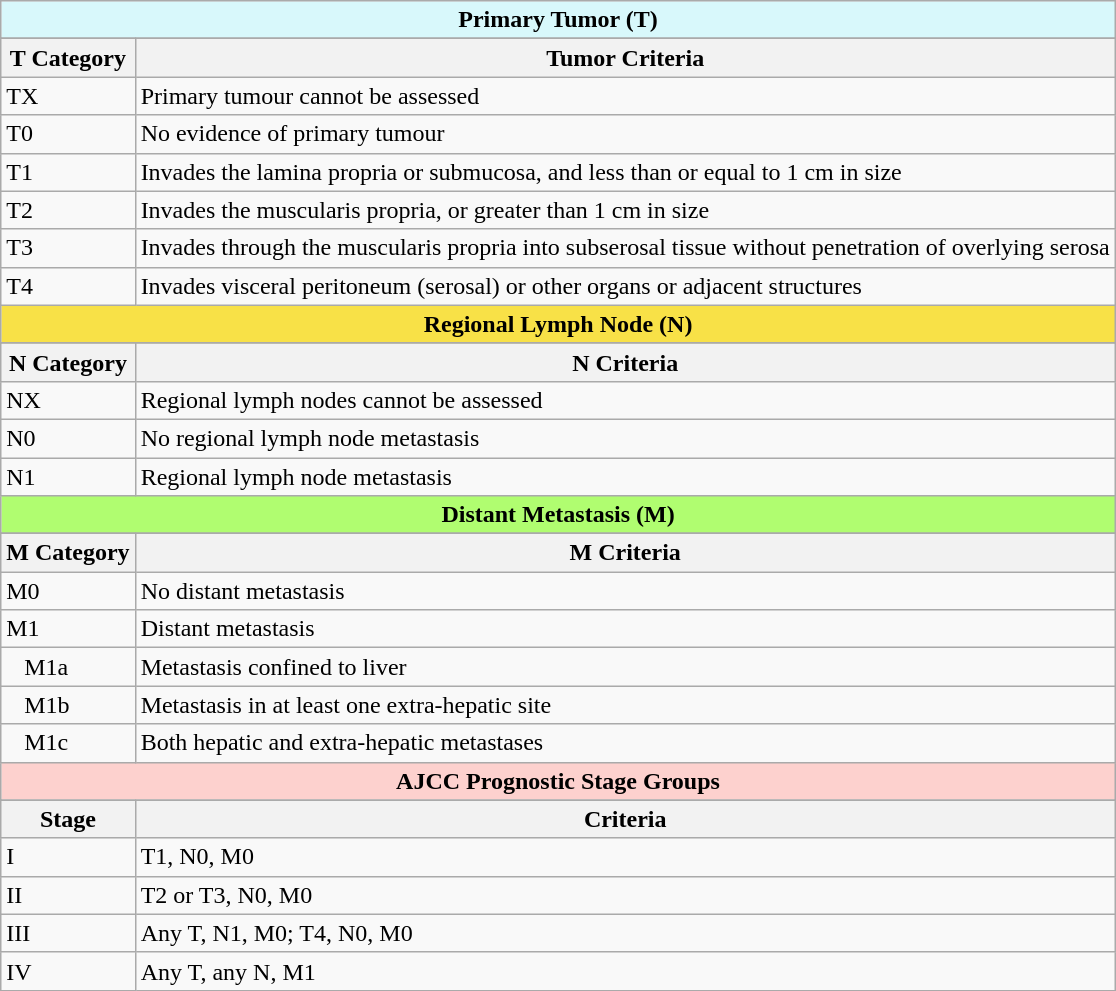<table class="wikitable mw-collapsible mw-collapsed">
<tr>
<th scope="col" colspan=2 style="background: #D8F8FB;">Primary Tumor (T)</th>
</tr>
<tr>
</tr>
<tr>
<th scope="col">T Category</th>
<th scope="col">Tumor Criteria</th>
</tr>
<tr>
<td>TX</td>
<td>Primary tumour cannot be assessed</td>
</tr>
<tr>
<td>T0</td>
<td>No evidence of primary tumour</td>
</tr>
<tr>
<td>T1</td>
<td>Invades the lamina propria or submucosa, and less than or equal to 1 cm in size</td>
</tr>
<tr>
<td>T2</td>
<td>Invades the muscularis propria, or greater than 1 cm in size</td>
</tr>
<tr>
<td>T3</td>
<td>Invades through the muscularis propria into subserosal tissue without penetration of overlying serosa</td>
</tr>
<tr>
<td>T4</td>
<td>Invades visceral peritoneum (serosal) or other organs or adjacent structures</td>
</tr>
<tr>
<th scope="col" colspan=2 style="background: #F8E147;">Regional Lymph Node (N)</th>
</tr>
<tr>
</tr>
<tr>
<th scope="col">N Category</th>
<th scope="col">N Criteria</th>
</tr>
<tr>
<td>NX</td>
<td>Regional lymph nodes cannot be assessed</td>
</tr>
<tr>
<td>N0</td>
<td>No regional lymph node metastasis</td>
</tr>
<tr>
<td>N1</td>
<td>Regional lymph node metastasis</td>
</tr>
<tr>
<th scope="col" colspan=2 style="background: #B0FD70;">Distant Metastasis (M)</th>
</tr>
<tr>
</tr>
<tr>
<th scope="col">M Category</th>
<th scope="col">M Criteria</th>
</tr>
<tr>
<td>M0</td>
<td>No distant metastasis</td>
</tr>
<tr>
<td>M1</td>
<td>Distant metastasis</td>
</tr>
<tr>
<td>   M1a</td>
<td>Metastasis confined to liver</td>
</tr>
<tr>
<td>   M1b</td>
<td>Metastasis in at least one extra-hepatic site</td>
</tr>
<tr>
<td>   M1c</td>
<td>Both hepatic and extra-hepatic metastases</td>
</tr>
<tr>
<th scope="col" colspan=2 style="background: #FDD1CE;">AJCC Prognostic Stage Groups</th>
</tr>
<tr>
</tr>
<tr>
<th scope="col">Stage</th>
<th scope="col">Criteria</th>
</tr>
<tr>
<td>I</td>
<td>T1, N0, M0</td>
</tr>
<tr>
<td>II</td>
<td>T2 or T3, N0, M0</td>
</tr>
<tr>
<td>III</td>
<td>Any T, N1, M0; T4, N0, M0</td>
</tr>
<tr>
<td>IV</td>
<td>Any T, any N, M1</td>
</tr>
</table>
